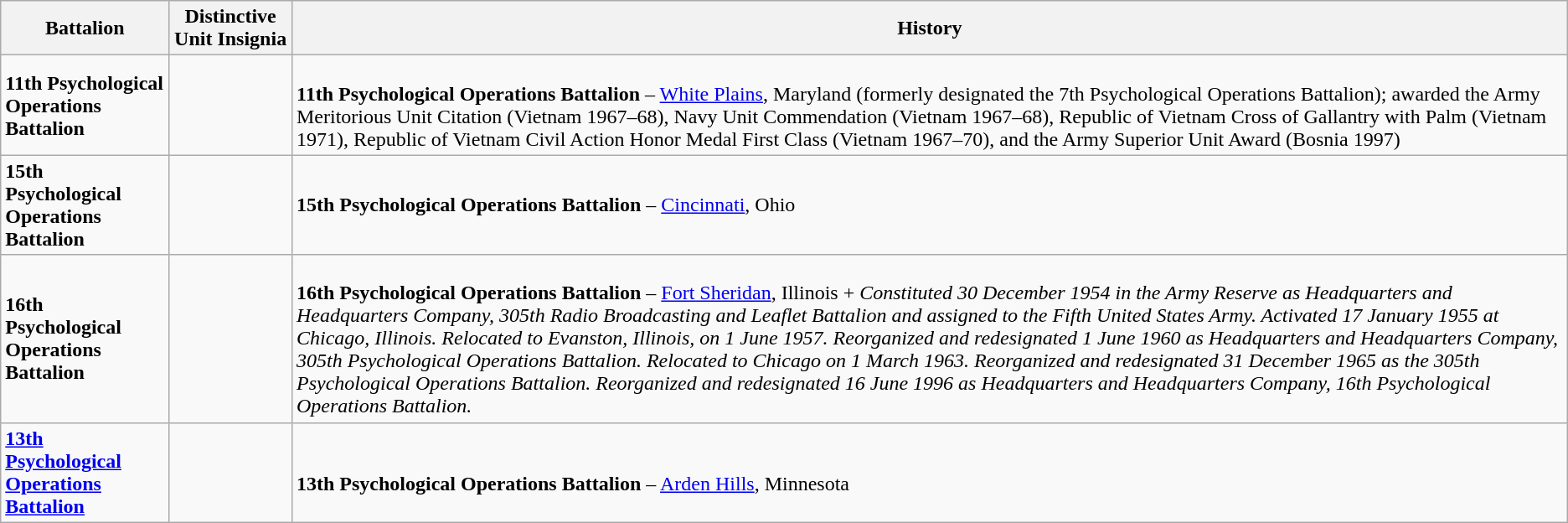<table class="wikitable">
<tr>
<th>Battalion</th>
<th>Distinctive Unit Insignia</th>
<th>History</th>
</tr>
<tr>
<td><strong>11th Psychological Operations Battalion</strong></td>
<td></td>
<td><br><strong>11th Psychological Operations Battalion</strong> – <a href='#'>White Plains</a>, Maryland (formerly designated the 7th Psychological Operations Battalion); awarded the Army Meritorious Unit Citation (Vietnam 1967–68), Navy Unit Commendation (Vietnam 1967–68), Republic of Vietnam Cross of Gallantry with Palm (Vietnam 1971), Republic of Vietnam Civil Action Honor Medal First Class (Vietnam 1967–70), and the Army Superior Unit Award (Bosnia 1997)</td>
</tr>
<tr>
<td><strong>15th Psychological Operations Battalion</strong></td>
<td></td>
<td><strong>15th Psychological Operations Battalion</strong> – <a href='#'>Cincinnati</a>, Ohio<br></td>
</tr>
<tr>
<td><strong>16th Psychological Operations Battalion</strong></td>
<td></td>
<td><br><strong>16th Psychological Operations Battalion</strong> – <a href='#'>Fort Sheridan</a>, Illinois
+ <em>Constituted 30 December 1954 in the Army Reserve as Headquarters and Headquarters Company, 305th Radio Broadcasting and Leaflet Battalion and assigned to the Fifth United States Army. Activated 17 January 1955 at Chicago, Illinois. Relocated to Evanston, Illinois, on 1 June 1957. Reorganized and redesignated 1 June 1960 as Headquarters and Headquarters Company, 305th Psychological Operations Battalion. Relocated to Chicago on 1 March 1963. Reorganized and redesignated 31 December 1965 as the 305th Psychological Operations Battalion. Reorganized and redesignated 16 June 1996 as Headquarters and Headquarters Company, 16th Psychological Operations Battalion.</em></td>
</tr>
<tr>
<td><strong><a href='#'>13th Psychological Operations Battalion</a></strong></td>
<td></td>
<td><br><strong>13th Psychological Operations Battalion</strong> – <a href='#'>Arden Hills</a>, Minnesota</td>
</tr>
</table>
